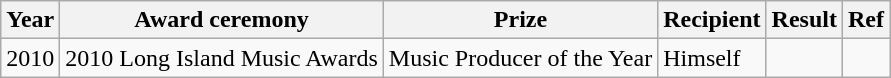<table class ="wikitable">
<tr>
<th>Year</th>
<th>Award ceremony</th>
<th>Prize</th>
<th>Recipient</th>
<th>Result</th>
<th>Ref</th>
</tr>
<tr>
<td>2010</td>
<td>2010 Long Island Music Awards</td>
<td>Music Producer of the Year</td>
<td>Himself</td>
<td></td>
<td></td>
</tr>
</table>
